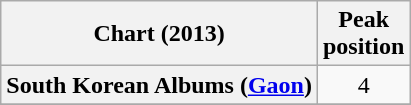<table class="wikitable plainrowheaders">
<tr>
<th scope="col">Chart (2013)</th>
<th scope="col">Peak<br>position</th>
</tr>
<tr>
<th scope="row">South Korean Albums (<a href='#'>Gaon</a>)</th>
<td style="text-align:center;">4</td>
</tr>
<tr>
</tr>
</table>
